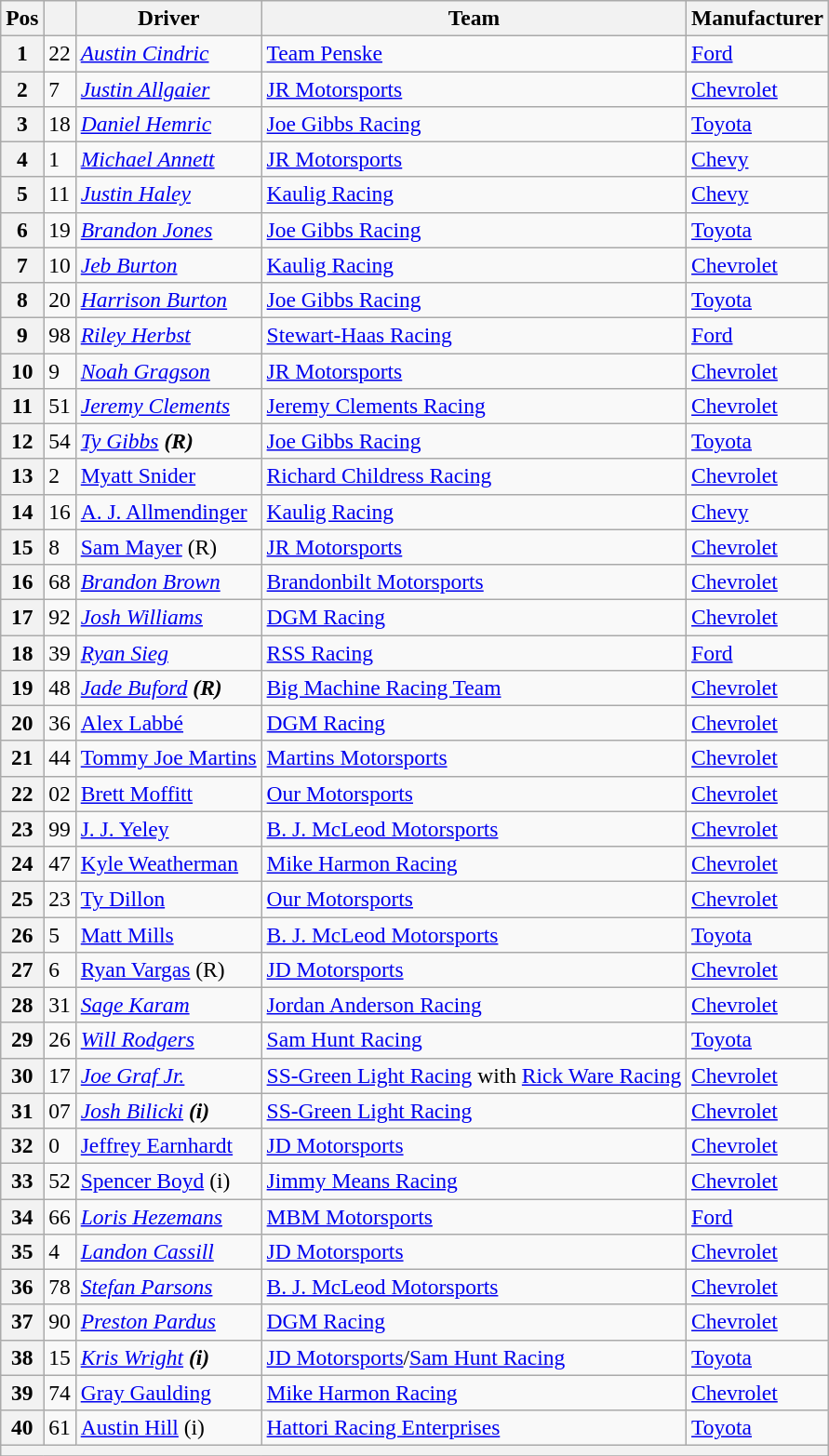<table class="wikitable" style="font-size:98%">
<tr>
<th>Pos</th>
<th></th>
<th>Driver</th>
<th>Team</th>
<th>Manufacturer</th>
</tr>
<tr>
<th>1</th>
<td>22</td>
<td><em><a href='#'>Austin Cindric</a></em></td>
<td><a href='#'>Team Penske</a></td>
<td><a href='#'>Ford</a></td>
</tr>
<tr>
<th>2</th>
<td>7</td>
<td><em><a href='#'>Justin Allgaier</a></em></td>
<td><a href='#'>JR Motorsports</a></td>
<td><a href='#'>Chevrolet</a></td>
</tr>
<tr>
<th>3</th>
<td>18</td>
<td><em><a href='#'>Daniel Hemric</a></em></td>
<td><a href='#'>Joe Gibbs Racing</a></td>
<td><a href='#'>Toyota</a></td>
</tr>
<tr>
<th>4</th>
<td>1</td>
<td><em><a href='#'>Michael Annett</a> </em></td>
<td><a href='#'>JR Motorsports</a></td>
<td><a href='#'>Chevy</a></td>
</tr>
<tr>
<th>5</th>
<td>11</td>
<td><a href='#'><em>Justin Haley</em></a></td>
<td><a href='#'>Kaulig Racing</a></td>
<td><a href='#'>Chevy</a></td>
</tr>
<tr>
<th>6</th>
<td>19</td>
<td><a href='#'><em>Brandon Jones</em></a></td>
<td><a href='#'>Joe Gibbs Racing</a></td>
<td><a href='#'>Toyota</a></td>
</tr>
<tr>
<th>7</th>
<td>10</td>
<td><em><a href='#'>Jeb Burton</a></em></td>
<td><a href='#'>Kaulig Racing</a></td>
<td><a href='#'>Chevrolet</a></td>
</tr>
<tr>
<th>8</th>
<td>20</td>
<td><em><a href='#'>Harrison Burton</a></em></td>
<td><a href='#'>Joe Gibbs Racing</a></td>
<td><a href='#'>Toyota</a></td>
</tr>
<tr>
<th>9</th>
<td>98</td>
<td><em><a href='#'>Riley Herbst</a></em></td>
<td><a href='#'>Stewart-Haas Racing</a></td>
<td><a href='#'>Ford</a></td>
</tr>
<tr>
<th>10</th>
<td>9</td>
<td><em><a href='#'>Noah Gragson</a></em></td>
<td><a href='#'>JR Motorsports</a></td>
<td><a href='#'>Chevrolet</a></td>
</tr>
<tr>
<th>11</th>
<td>51</td>
<td><em><a href='#'>Jeremy Clements</a></em></td>
<td><a href='#'>Jeremy Clements Racing</a></td>
<td><a href='#'>Chevrolet</a></td>
</tr>
<tr>
<th>12</th>
<td>54</td>
<td><em><a href='#'>Ty Gibbs</a> <strong>(R)<strong><em></td>
<td><a href='#'>Joe Gibbs Racing</a></td>
<td><a href='#'>Toyota</a></td>
</tr>
<tr>
<th>13</th>
<td>2</td>
<td></em><a href='#'>Myatt Snider</a><em></td>
<td><a href='#'>Richard Childress Racing</a></td>
<td><a href='#'>Chevrolet</a></td>
</tr>
<tr>
<th>14</th>
<td>16</td>
<td></em><a href='#'>A. J. Allmendinger</a><em></td>
<td><a href='#'>Kaulig Racing</a></td>
<td><a href='#'>Chevy</a></td>
</tr>
<tr>
<th>15</th>
<td>8</td>
<td></em><a href='#'>Sam Mayer</a> </strong>(R)</em></strong></td>
<td><a href='#'>JR Motorsports</a></td>
<td><a href='#'>Chevrolet</a></td>
</tr>
<tr>
<th>16</th>
<td>68</td>
<td><a href='#'><em>Brandon Brown</em></a></td>
<td><a href='#'>Brandonbilt Motorsports</a></td>
<td><a href='#'>Chevrolet</a></td>
</tr>
<tr>
<th>17</th>
<td>92</td>
<td><a href='#'><em>Josh Williams</em></a></td>
<td><a href='#'>DGM Racing</a></td>
<td><a href='#'>Chevrolet</a></td>
</tr>
<tr>
<th>18</th>
<td>39</td>
<td><em><a href='#'>Ryan Sieg</a></em></td>
<td><a href='#'>RSS Racing</a></td>
<td><a href='#'>Ford</a></td>
</tr>
<tr>
<th>19</th>
<td>48</td>
<td><em><a href='#'>Jade Buford</a> <strong>(R)<strong><em></td>
<td><a href='#'>Big Machine Racing Team</a></td>
<td><a href='#'>Chevrolet</a></td>
</tr>
<tr>
<th>20</th>
<td>36</td>
<td></em><a href='#'>Alex Labbé</a><em></td>
<td><a href='#'>DGM Racing</a></td>
<td><a href='#'>Chevrolet</a></td>
</tr>
<tr>
<th>21</th>
<td>44</td>
<td></em><a href='#'>Tommy Joe Martins</a><em></td>
<td><a href='#'>Martins Motorsports</a></td>
<td><a href='#'>Chevrolet</a></td>
</tr>
<tr>
<th>22</th>
<td>02</td>
<td></em><a href='#'>Brett Moffitt</a><em></td>
<td><a href='#'>Our Motorsports</a></td>
<td><a href='#'>Chevrolet</a></td>
</tr>
<tr>
<th>23</th>
<td>99</td>
<td></em><a href='#'>J. J. Yeley</a><em></td>
<td><a href='#'>B. J. McLeod Motorsports</a></td>
<td><a href='#'>Chevrolet</a></td>
</tr>
<tr>
<th>24</th>
<td>47</td>
<td></em><a href='#'>Kyle Weatherman</a><em></td>
<td><a href='#'>Mike Harmon Racing</a></td>
<td><a href='#'>Chevrolet</a></td>
</tr>
<tr>
<th>25</th>
<td>23</td>
<td></em><a href='#'>Ty Dillon</a><em></td>
<td><a href='#'>Our Motorsports</a></td>
<td><a href='#'>Chevrolet</a></td>
</tr>
<tr>
<th>26</th>
<td>5</td>
<td><a href='#'></em>Matt Mills<em></a></td>
<td><a href='#'>B. J. McLeod Motorsports</a></td>
<td><a href='#'>Toyota</a></td>
</tr>
<tr>
<th>27</th>
<td>6</td>
<td></em><a href='#'>Ryan Vargas</a> </strong>(R)</em></strong></td>
<td><a href='#'>JD Motorsports</a></td>
<td><a href='#'>Chevrolet</a></td>
</tr>
<tr>
<th>28</th>
<td>31</td>
<td><em><a href='#'>Sage Karam</a></em></td>
<td><a href='#'>Jordan Anderson Racing</a></td>
<td><a href='#'>Chevrolet</a></td>
</tr>
<tr>
<th>29</th>
<td>26</td>
<td><em><a href='#'>Will Rodgers</a></em></td>
<td><a href='#'>Sam Hunt Racing</a></td>
<td><a href='#'>Toyota</a></td>
</tr>
<tr>
<th>30</th>
<td>17</td>
<td><em><a href='#'>Joe Graf Jr.</a></em></td>
<td><a href='#'>SS-Green Light Racing</a> with <a href='#'>Rick Ware Racing</a></td>
<td><a href='#'>Chevrolet</a></td>
</tr>
<tr>
<th>31</th>
<td>07</td>
<td><em><a href='#'>Josh Bilicki</a> <strong>(i)<strong><em></td>
<td><a href='#'>SS-Green Light Racing</a></td>
<td><a href='#'>Chevrolet</a></td>
</tr>
<tr>
<th>32</th>
<td>0</td>
<td></em><a href='#'>Jeffrey Earnhardt</a><em></td>
<td><a href='#'>JD Motorsports</a></td>
<td><a href='#'>Chevrolet</a></td>
</tr>
<tr>
<th>33</th>
<td>52</td>
<td></em><a href='#'>Spencer Boyd</a> </strong>(i)</em></strong></td>
<td><a href='#'>Jimmy Means Racing</a></td>
<td><a href='#'>Chevrolet</a></td>
</tr>
<tr>
<th>34</th>
<td>66</td>
<td><em><a href='#'>Loris Hezemans</a></em></td>
<td><a href='#'>MBM Motorsports</a></td>
<td><a href='#'>Ford</a></td>
</tr>
<tr>
<th>35</th>
<td>4</td>
<td><em><a href='#'>Landon Cassill</a></em></td>
<td><a href='#'>JD Motorsports</a></td>
<td><a href='#'>Chevrolet</a></td>
</tr>
<tr>
<th>36</th>
<td>78</td>
<td><em><a href='#'>Stefan Parsons</a></em></td>
<td><a href='#'>B. J. McLeod Motorsports</a></td>
<td><a href='#'>Chevrolet</a></td>
</tr>
<tr>
<th>37</th>
<td>90</td>
<td><em><a href='#'>Preston Pardus</a></em></td>
<td><a href='#'>DGM Racing</a></td>
<td><a href='#'>Chevrolet</a></td>
</tr>
<tr>
<th>38</th>
<td>15</td>
<td><em><a href='#'>Kris Wright</a> <strong>(i)<strong><em></td>
<td><a href='#'>JD Motorsports</a>/<a href='#'>Sam Hunt Racing</a></td>
<td><a href='#'>Toyota</a></td>
</tr>
<tr>
<th>39</th>
<td>74</td>
<td></em><a href='#'>Gray Gaulding</a><em></td>
<td><a href='#'>Mike Harmon Racing</a></td>
<td><a href='#'>Chevrolet</a></td>
</tr>
<tr>
<th>40</th>
<td>61</td>
<td></em><a href='#'>Austin Hill</a> </strong>(i)</em></strong></td>
<td><a href='#'>Hattori Racing Enterprises</a></td>
<td><a href='#'>Toyota</a></td>
</tr>
<tr>
<th colspan="6"></th>
</tr>
<tr>
</tr>
</table>
